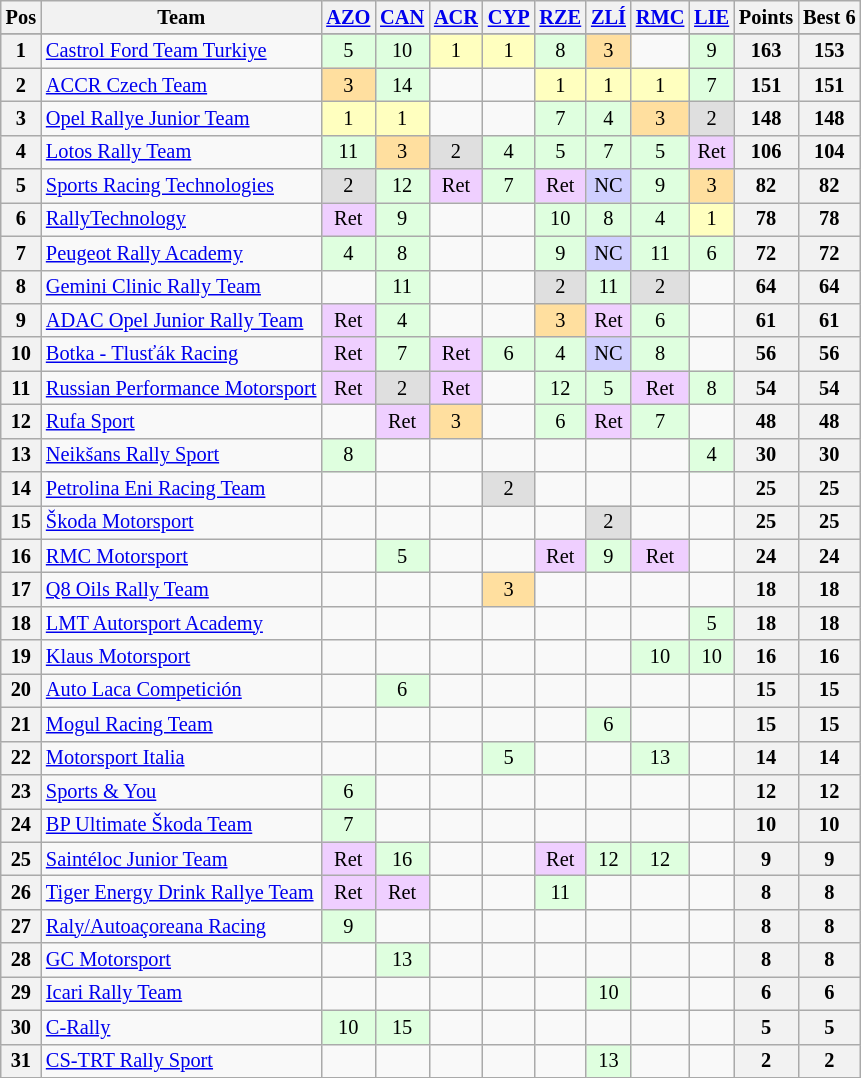<table class="wikitable" style="font-size: 85%; text-align: center;">
<tr valign="top">
<th valign="middle">Pos</th>
<th valign="middle">Team</th>
<th><a href='#'>AZO</a><br></th>
<th><a href='#'>CAN</a><br></th>
<th><a href='#'>ACR</a><br></th>
<th><a href='#'>CYP</a><br></th>
<th><a href='#'>RZE</a><br></th>
<th><a href='#'>ZLÍ</a><br></th>
<th><a href='#'>RMC</a><br></th>
<th><a href='#'>LIE</a><br></th>
<th valign="middle">Points</th>
<th valign="middle">Best 6</th>
</tr>
<tr>
</tr>
<tr>
<th>1</th>
<td align=left> <a href='#'>Castrol Ford Team Turkiye</a></td>
<td style="background:#dfffdf;">5</td>
<td style="background:#dfffdf;">10</td>
<td style="background:#ffffbf;">1</td>
<td style="background:#ffffbf;">1</td>
<td style="background:#dfffdf;">8</td>
<td style="background:#ffdf9f;">3</td>
<td></td>
<td style="background:#dfffdf;">9</td>
<th>163</th>
<th>153</th>
</tr>
<tr>
<th>2</th>
<td align=left> <a href='#'>ACCR Czech Team</a></td>
<td style="background:#ffdf9f;">3</td>
<td style="background:#dfffdf;">14</td>
<td></td>
<td></td>
<td style="background:#ffffbf;">1</td>
<td style="background:#ffffbf;">1</td>
<td style="background:#ffffbf;">1</td>
<td style="background:#dfffdf;">7</td>
<th>151</th>
<th>151</th>
</tr>
<tr>
<th>3</th>
<td align=left> <a href='#'>Opel Rallye Junior Team</a></td>
<td style="background:#ffffbf;">1</td>
<td style="background:#ffffbf;">1</td>
<td></td>
<td></td>
<td style="background:#dfffdf;">7</td>
<td style="background:#dfffdf;">4</td>
<td style="background:#ffdf9f;">3</td>
<td style="background:#dfdfdf;">2</td>
<th>148</th>
<th>148</th>
</tr>
<tr>
<th>4</th>
<td align=left> <a href='#'>Lotos Rally Team</a></td>
<td style="background:#dfffdf;">11</td>
<td style="background:#ffdf9f;">3</td>
<td style="background:#dfdfdf;">2</td>
<td style="background:#dfffdf;">4</td>
<td style="background:#dfffdf;">5</td>
<td style="background:#dfffdf;">7</td>
<td style="background:#dfffdf;">5</td>
<td style="background:#efcfff;">Ret</td>
<th>106</th>
<th>104</th>
</tr>
<tr>
<th>5</th>
<td align=left> <a href='#'>Sports Racing Technologies</a></td>
<td style="background:#dfdfdf;">2</td>
<td style="background:#dfffdf;">12</td>
<td style="background:#efcfff;">Ret</td>
<td style="background:#dfffdf;">7</td>
<td style="background:#efcfff;">Ret</td>
<td style="background:#cfcfff;">NC</td>
<td style="background:#dfffdf;">9</td>
<td style="background:#ffdf9f;">3</td>
<th>82</th>
<th>82</th>
</tr>
<tr>
<th>6</th>
<td align=left> <a href='#'>RallyTechnology</a></td>
<td style="background:#efcfff;">Ret</td>
<td style="background:#dfffdf;">9</td>
<td></td>
<td></td>
<td style="background:#dfffdf;">10</td>
<td style="background:#dfffdf;">8</td>
<td style="background:#dfffdf;">4</td>
<td style="background:#ffffbf;">1</td>
<th>78</th>
<th>78</th>
</tr>
<tr>
<th>7</th>
<td align=left> <a href='#'>Peugeot Rally Academy</a></td>
<td style="background:#dfffdf;">4</td>
<td style="background:#dfffdf;">8</td>
<td></td>
<td></td>
<td style="background:#dfffdf;">9</td>
<td style="background:#cfcfff;">NC</td>
<td style="background:#dfffdf;">11</td>
<td style="background:#dfffdf;">6</td>
<th>72</th>
<th>72</th>
</tr>
<tr>
<th>8</th>
<td align=left> <a href='#'>Gemini Clinic Rally Team</a></td>
<td></td>
<td style="background:#dfffdf;">11</td>
<td></td>
<td></td>
<td style="background:#dfdfdf;">2</td>
<td style="background:#dfffdf;">11</td>
<td style="background:#dfdfdf;">2</td>
<td></td>
<th>64</th>
<th>64</th>
</tr>
<tr>
<th>9</th>
<td align=left> <a href='#'>ADAC Opel Junior Rally Team</a></td>
<td style="background:#efcfff;">Ret</td>
<td style="background:#dfffdf;">4</td>
<td></td>
<td></td>
<td style="background:#ffdf9f;">3</td>
<td style="background:#efcfff;">Ret</td>
<td style="background:#dfffdf;">6</td>
<td></td>
<th>61</th>
<th>61</th>
</tr>
<tr>
<th>10</th>
<td align=left> <a href='#'>Botka - Tlusťák Racing</a></td>
<td style="background:#efcfff;">Ret</td>
<td style="background:#dfffdf;">7</td>
<td style="background:#efcfff;">Ret</td>
<td style="background:#dfffdf;">6</td>
<td style="background:#dfffdf;">4</td>
<td style="background:#cfcfff;">NC</td>
<td style="background:#dfffdf;">8</td>
<td></td>
<th>56</th>
<th>56</th>
</tr>
<tr>
<th>11</th>
<td align=left> <a href='#'>Russian Performance Motorsport</a></td>
<td style="background:#efcfff;">Ret</td>
<td style="background:#dfdfdf;">2</td>
<td style="background:#efcfff;">Ret</td>
<td></td>
<td style="background:#dfffdf;">12</td>
<td style="background:#dfffdf;">5</td>
<td style="background:#efcfff;">Ret</td>
<td style="background:#dfffdf;">8</td>
<th>54</th>
<th>54</th>
</tr>
<tr>
<th>12</th>
<td align=left> <a href='#'>Rufa Sport</a></td>
<td></td>
<td style="background:#efcfff;">Ret</td>
<td style="background:#ffdf9f;">3</td>
<td></td>
<td style="background:#dfffdf;">6</td>
<td style="background:#efcfff;">Ret</td>
<td style="background:#dfffdf;">7</td>
<td></td>
<th>48</th>
<th>48</th>
</tr>
<tr>
<th>13</th>
<td align=left> <a href='#'>Neikšans Rally Sport</a></td>
<td style="background:#dfffdf;">8</td>
<td></td>
<td></td>
<td></td>
<td></td>
<td></td>
<td></td>
<td style="background:#dfffdf;">4</td>
<th>30</th>
<th>30</th>
</tr>
<tr>
<th>14</th>
<td align=left> <a href='#'>Petrolina Eni Racing Team</a></td>
<td></td>
<td></td>
<td></td>
<td style="background:#dfdfdf;">2</td>
<td></td>
<td></td>
<td></td>
<td></td>
<th>25</th>
<th>25</th>
</tr>
<tr>
<th>15</th>
<td align=left> <a href='#'>Škoda Motorsport</a></td>
<td></td>
<td></td>
<td></td>
<td></td>
<td></td>
<td style="background:#dfdfdf;">2</td>
<td></td>
<td></td>
<th>25</th>
<th>25</th>
</tr>
<tr>
<th>16</th>
<td align=left> <a href='#'>RMC Motorsport</a></td>
<td></td>
<td style="background:#dfffdf;">5</td>
<td></td>
<td></td>
<td style="background:#efcfff;">Ret</td>
<td style="background:#dfffdf;">9</td>
<td style="background:#efcfff;">Ret</td>
<td></td>
<th>24</th>
<th>24</th>
</tr>
<tr>
<th>17</th>
<td align=left> <a href='#'>Q8 Oils Rally Team</a></td>
<td></td>
<td></td>
<td></td>
<td style="background:#ffdf9f;">3</td>
<td></td>
<td></td>
<td></td>
<td></td>
<th>18</th>
<th>18</th>
</tr>
<tr>
<th>18</th>
<td align=left> <a href='#'>LMT Autorsport Academy</a></td>
<td></td>
<td></td>
<td></td>
<td></td>
<td></td>
<td></td>
<td></td>
<td style="background:#dfffdf;">5</td>
<th>18</th>
<th>18</th>
</tr>
<tr>
<th>19</th>
<td align=left> <a href='#'>Klaus Motorsport</a></td>
<td></td>
<td></td>
<td></td>
<td></td>
<td></td>
<td></td>
<td style="background:#dfffdf;">10</td>
<td style="background:#dfffdf;">10</td>
<th>16</th>
<th>16</th>
</tr>
<tr>
<th>20</th>
<td align=left> <a href='#'>Auto Laca Competición</a></td>
<td></td>
<td style="background:#dfffdf;">6</td>
<td></td>
<td></td>
<td></td>
<td></td>
<td></td>
<td></td>
<th>15</th>
<th>15</th>
</tr>
<tr>
<th>21</th>
<td align=left> <a href='#'>Mogul Racing Team</a></td>
<td></td>
<td></td>
<td></td>
<td></td>
<td></td>
<td style="background:#dfffdf;">6</td>
<td></td>
<td></td>
<th>15</th>
<th>15</th>
</tr>
<tr>
<th>22</th>
<td align=left> <a href='#'>Motorsport Italia</a></td>
<td></td>
<td></td>
<td></td>
<td style="background:#dfffdf;">5</td>
<td></td>
<td></td>
<td style="background:#dfffdf;">13</td>
<td></td>
<th>14</th>
<th>14</th>
</tr>
<tr>
<th>23</th>
<td align=left> <a href='#'>Sports & You</a></td>
<td style="background:#dfffdf;">6</td>
<td></td>
<td></td>
<td></td>
<td></td>
<td></td>
<td></td>
<td></td>
<th>12</th>
<th>12</th>
</tr>
<tr>
<th>24</th>
<td align=left> <a href='#'>BP Ultimate Škoda Team</a></td>
<td style="background:#dfffdf;">7</td>
<td></td>
<td></td>
<td></td>
<td></td>
<td></td>
<td></td>
<td></td>
<th>10</th>
<th>10</th>
</tr>
<tr>
<th>25</th>
<td align=left> <a href='#'>Saintéloc Junior Team</a></td>
<td style="background:#efcfff;">Ret</td>
<td style="background:#dfffdf;">16</td>
<td></td>
<td></td>
<td style="background:#efcfff;">Ret</td>
<td style="background:#dfffdf;">12</td>
<td style="background:#dfffdf;">12</td>
<td></td>
<th>9</th>
<th>9</th>
</tr>
<tr>
<th>26</th>
<td align=left> <a href='#'>Tiger Energy Drink Rallye Team</a></td>
<td style="background:#efcfff;">Ret</td>
<td style="background:#efcfff;">Ret</td>
<td></td>
<td></td>
<td style="background:#dfffdf;">11</td>
<td></td>
<td></td>
<td></td>
<th>8</th>
<th>8</th>
</tr>
<tr>
<th>27</th>
<td align=left> <a href='#'>Raly/Autoaçoreana Racing</a></td>
<td style="background:#dfffdf;">9</td>
<td></td>
<td></td>
<td></td>
<td></td>
<td></td>
<td></td>
<td></td>
<th>8</th>
<th>8</th>
</tr>
<tr>
<th>28</th>
<td align=left> <a href='#'>GC Motorsport</a></td>
<td></td>
<td style="background:#dfffdf;">13</td>
<td></td>
<td></td>
<td></td>
<td></td>
<td></td>
<td></td>
<th>8</th>
<th>8</th>
</tr>
<tr>
<th>29</th>
<td align=left> <a href='#'>Icari Rally Team</a></td>
<td></td>
<td></td>
<td></td>
<td></td>
<td></td>
<td style="background:#dfffdf;">10</td>
<td></td>
<td></td>
<th>6</th>
<th>6</th>
</tr>
<tr>
<th>30</th>
<td align=left> <a href='#'>C-Rally</a></td>
<td style="background:#dfffdf;">10</td>
<td style="background:#dfffdf;">15</td>
<td></td>
<td></td>
<td></td>
<td></td>
<td></td>
<td></td>
<th>5</th>
<th>5</th>
</tr>
<tr>
<th>31</th>
<td align=left> <a href='#'>CS-TRT Rally Sport</a></td>
<td></td>
<td></td>
<td></td>
<td></td>
<td></td>
<td style="background:#dfffdf;">13</td>
<td></td>
<td></td>
<th>2</th>
<th>2</th>
</tr>
<tr>
</tr>
</table>
